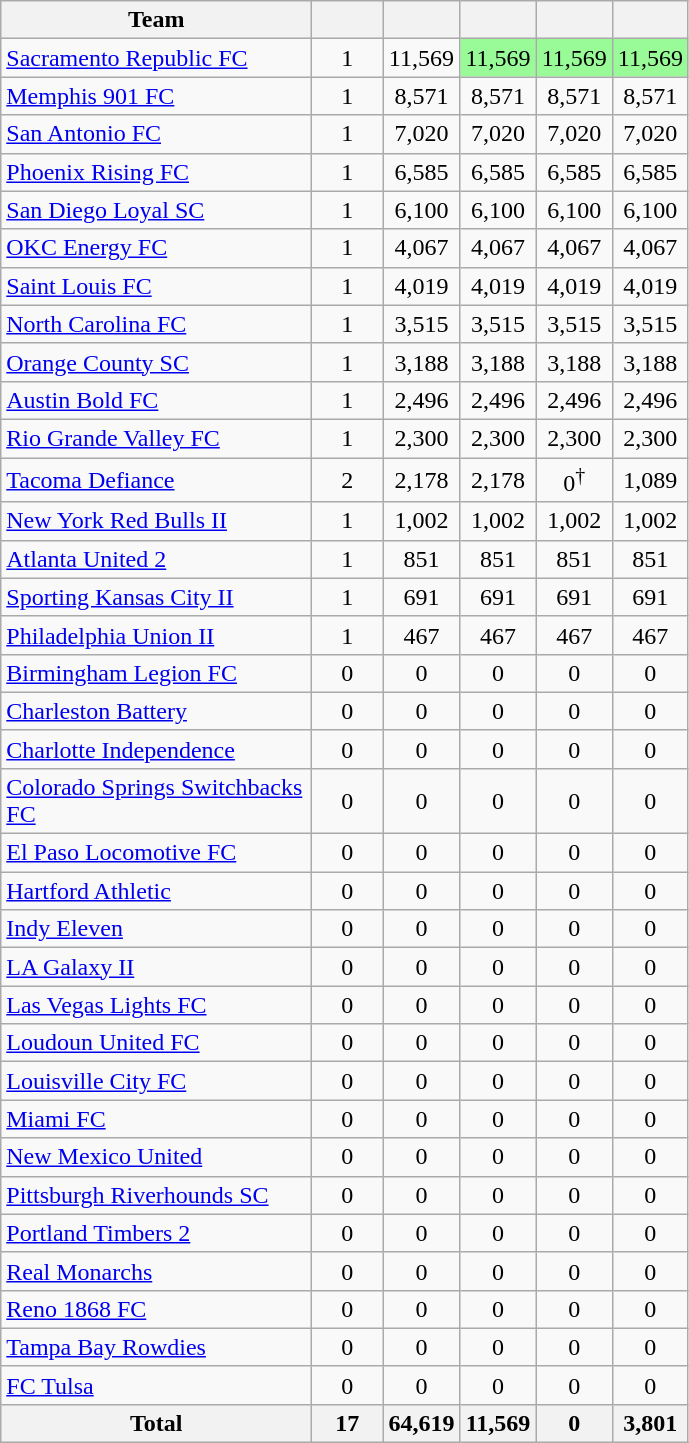<table class="wikitable sortable">
<tr>
<th width=200>Team</th>
<th width=40></th>
<th width=40></th>
<th width=40></th>
<th width=40></th>
<th width=40></th>
</tr>
<tr align=center>
<td align=left><a href='#'>Sacramento Republic FC</a></td>
<td>1</td>
<td>11,569</td>
<td bgcolor="#98fb98">11,569</td>
<td bgcolor="#98fb98">11,569</td>
<td bgcolor="#98fb98">11,569</td>
</tr>
<tr align=center>
<td align=left><a href='#'>Memphis 901 FC</a></td>
<td>1</td>
<td>8,571</td>
<td>8,571</td>
<td>8,571</td>
<td>8,571</td>
</tr>
<tr align=center>
<td align=left><a href='#'>San Antonio FC</a></td>
<td>1</td>
<td>7,020</td>
<td>7,020</td>
<td>7,020</td>
<td>7,020</td>
</tr>
<tr align=center>
<td align=left><a href='#'>Phoenix Rising FC</a></td>
<td>1</td>
<td>6,585</td>
<td>6,585</td>
<td>6,585</td>
<td>6,585</td>
</tr>
<tr align=center>
<td align=left><a href='#'>San Diego Loyal SC</a></td>
<td>1</td>
<td>6,100</td>
<td>6,100</td>
<td>6,100</td>
<td>6,100</td>
</tr>
<tr align=center>
<td align=left><a href='#'>OKC Energy FC</a></td>
<td>1</td>
<td>4,067</td>
<td>4,067</td>
<td>4,067</td>
<td>4,067</td>
</tr>
<tr align=center>
<td align=left><a href='#'>Saint Louis FC</a></td>
<td>1</td>
<td>4,019</td>
<td>4,019</td>
<td>4,019</td>
<td>4,019</td>
</tr>
<tr align=center>
<td align=left><a href='#'>North Carolina FC</a></td>
<td>1</td>
<td>3,515</td>
<td>3,515</td>
<td>3,515</td>
<td>3,515</td>
</tr>
<tr align=center>
<td align=left><a href='#'>Orange County SC</a></td>
<td>1</td>
<td>3,188</td>
<td>3,188</td>
<td>3,188</td>
<td>3,188</td>
</tr>
<tr align=center>
<td align=left><a href='#'>Austin Bold FC</a></td>
<td>1</td>
<td>2,496</td>
<td>2,496</td>
<td>2,496</td>
<td>2,496</td>
</tr>
<tr align=center>
<td align=left><a href='#'>Rio Grande Valley FC</a></td>
<td>1</td>
<td>2,300</td>
<td>2,300</td>
<td>2,300</td>
<td>2,300</td>
</tr>
<tr align=center>
<td align=left><a href='#'>Tacoma Defiance</a></td>
<td>2</td>
<td>2,178</td>
<td>2,178</td>
<td>0<sup>†</sup></td>
<td>1,089</td>
</tr>
<tr align=center>
<td align=left><a href='#'>New York Red Bulls II</a></td>
<td>1</td>
<td>1,002</td>
<td>1,002</td>
<td>1,002</td>
<td>1,002</td>
</tr>
<tr align=center>
<td align=left><a href='#'>Atlanta United 2</a></td>
<td>1</td>
<td>851</td>
<td>851</td>
<td>851</td>
<td>851</td>
</tr>
<tr align=center>
<td align=left><a href='#'>Sporting Kansas City II</a></td>
<td>1</td>
<td>691</td>
<td>691</td>
<td>691</td>
<td>691</td>
</tr>
<tr align=center>
<td align=left><a href='#'>Philadelphia Union II</a></td>
<td>1</td>
<td>467</td>
<td>467</td>
<td>467</td>
<td>467</td>
</tr>
<tr align=center>
<td align=left><a href='#'>Birmingham Legion FC</a></td>
<td>0</td>
<td>0</td>
<td>0</td>
<td>0</td>
<td>0</td>
</tr>
<tr align=center>
<td align=left><a href='#'>Charleston Battery</a></td>
<td>0</td>
<td>0</td>
<td>0</td>
<td>0</td>
<td>0</td>
</tr>
<tr align=center>
<td align=left><a href='#'>Charlotte Independence</a></td>
<td>0</td>
<td>0</td>
<td>0</td>
<td>0</td>
<td>0</td>
</tr>
<tr align=center>
<td align=left><a href='#'>Colorado Springs Switchbacks FC</a></td>
<td>0</td>
<td>0</td>
<td>0</td>
<td>0</td>
<td>0</td>
</tr>
<tr align=center>
<td align=left><a href='#'>El Paso Locomotive FC</a></td>
<td>0</td>
<td>0</td>
<td>0</td>
<td>0</td>
<td>0</td>
</tr>
<tr align=center>
<td align=left><a href='#'>Hartford Athletic</a></td>
<td>0</td>
<td>0</td>
<td>0</td>
<td>0</td>
<td>0</td>
</tr>
<tr align=center>
<td align=left><a href='#'>Indy Eleven</a></td>
<td>0</td>
<td>0</td>
<td>0</td>
<td>0</td>
<td>0</td>
</tr>
<tr align=center>
<td align=left><a href='#'>LA Galaxy II</a></td>
<td>0</td>
<td>0</td>
<td>0</td>
<td>0</td>
<td>0</td>
</tr>
<tr align=center>
<td align=left><a href='#'>Las Vegas Lights FC</a></td>
<td>0</td>
<td>0</td>
<td>0</td>
<td>0</td>
<td>0</td>
</tr>
<tr align=center>
<td align=left><a href='#'>Loudoun United FC</a></td>
<td>0</td>
<td>0</td>
<td>0</td>
<td>0</td>
<td>0</td>
</tr>
<tr align=center>
<td align=left><a href='#'>Louisville City FC</a></td>
<td>0</td>
<td>0</td>
<td>0</td>
<td>0</td>
<td>0</td>
</tr>
<tr align=center>
<td align=left><a href='#'>Miami FC</a></td>
<td>0</td>
<td>0</td>
<td>0</td>
<td>0</td>
<td>0</td>
</tr>
<tr align=center>
<td align=left><a href='#'>New Mexico United</a></td>
<td>0</td>
<td>0</td>
<td>0</td>
<td>0</td>
<td>0</td>
</tr>
<tr align=center>
<td align=left><a href='#'>Pittsburgh Riverhounds SC</a></td>
<td>0</td>
<td>0</td>
<td>0</td>
<td>0</td>
<td>0</td>
</tr>
<tr align=center>
<td align=left><a href='#'>Portland Timbers 2</a></td>
<td>0</td>
<td>0</td>
<td>0</td>
<td>0</td>
<td>0</td>
</tr>
<tr align=center>
<td align=left><a href='#'>Real Monarchs</a></td>
<td>0</td>
<td>0</td>
<td>0</td>
<td>0</td>
<td>0</td>
</tr>
<tr align=center>
<td align=left><a href='#'>Reno 1868 FC</a></td>
<td>0</td>
<td>0</td>
<td>0</td>
<td>0</td>
<td>0</td>
</tr>
<tr align=center>
<td align=left><a href='#'>Tampa Bay Rowdies</a></td>
<td>0</td>
<td>0</td>
<td>0</td>
<td>0</td>
<td>0</td>
</tr>
<tr align=center>
<td align=left><a href='#'>FC Tulsa</a></td>
<td>0</td>
<td>0</td>
<td>0</td>
<td>0</td>
<td>0</td>
</tr>
<tr align=center>
<th align=left>Total</th>
<th>17</th>
<th>64,619</th>
<th>11,569</th>
<th>0</th>
<th>3,801</th>
</tr>
</table>
